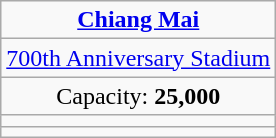<table class="wikitable" style="text-align:center">
<tr>
<td><strong><a href='#'>Chiang Mai</a></strong></td>
</tr>
<tr>
<td><a href='#'>700th Anniversary Stadium</a></td>
</tr>
<tr>
<td>Capacity: <strong>25,000</strong></td>
</tr>
<tr>
<td></td>
</tr>
<tr>
<td rowspan=2 colspan=3></td>
</tr>
</table>
